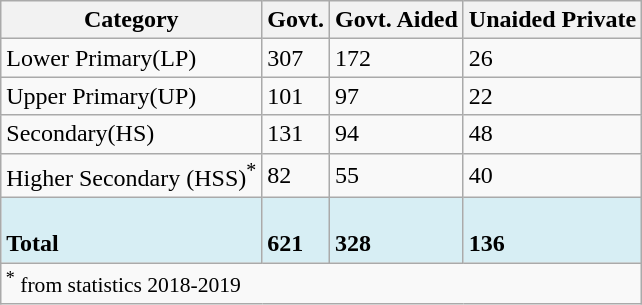<table class="wikitable sortable">
<tr>
<th>Category</th>
<th>Govt.</th>
<th>Govt. Aided</th>
<th>Unaided Private</th>
</tr>
<tr>
<td>Lower Primary(LP)</td>
<td>307</td>
<td>172</td>
<td>26</td>
</tr>
<tr>
<td>Upper Primary(UP)</td>
<td>101</td>
<td>97</td>
<td>22</td>
</tr>
<tr>
<td>Secondary(HS)</td>
<td>131</td>
<td>94</td>
<td>48</td>
</tr>
<tr>
<td>Higher Secondary (HSS)<sup>*</sup></td>
<td>82</td>
<td>55</td>
<td>40</td>
</tr>
<tr>
<td style="background:#D7EEF4"><br><strong>Total</strong></td>
<td style="background:#D7EEF4"><br><strong>621</strong></td>
<td style="background:#D7EEF4"><br><strong>328</strong></td>
<td style="background:#D7EEF4"><br><strong>136</strong></td>
</tr>
<tr>
<td colspan="4" style="text-align:left; font-size:90%;"><sup>*</sup> from statistics 2018-2019 <br></td>
</tr>
</table>
